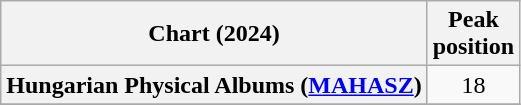<table class="wikitable sortable plainrowheaders" style="text-align:center">
<tr>
<th scope="col">Chart (2024)</th>
<th scope="col">Peak<br> position</th>
</tr>
<tr>
<th scope="row">Hungarian Physical Albums (<a href='#'>MAHASZ</a>)</th>
<td>18</td>
</tr>
<tr>
</tr>
</table>
